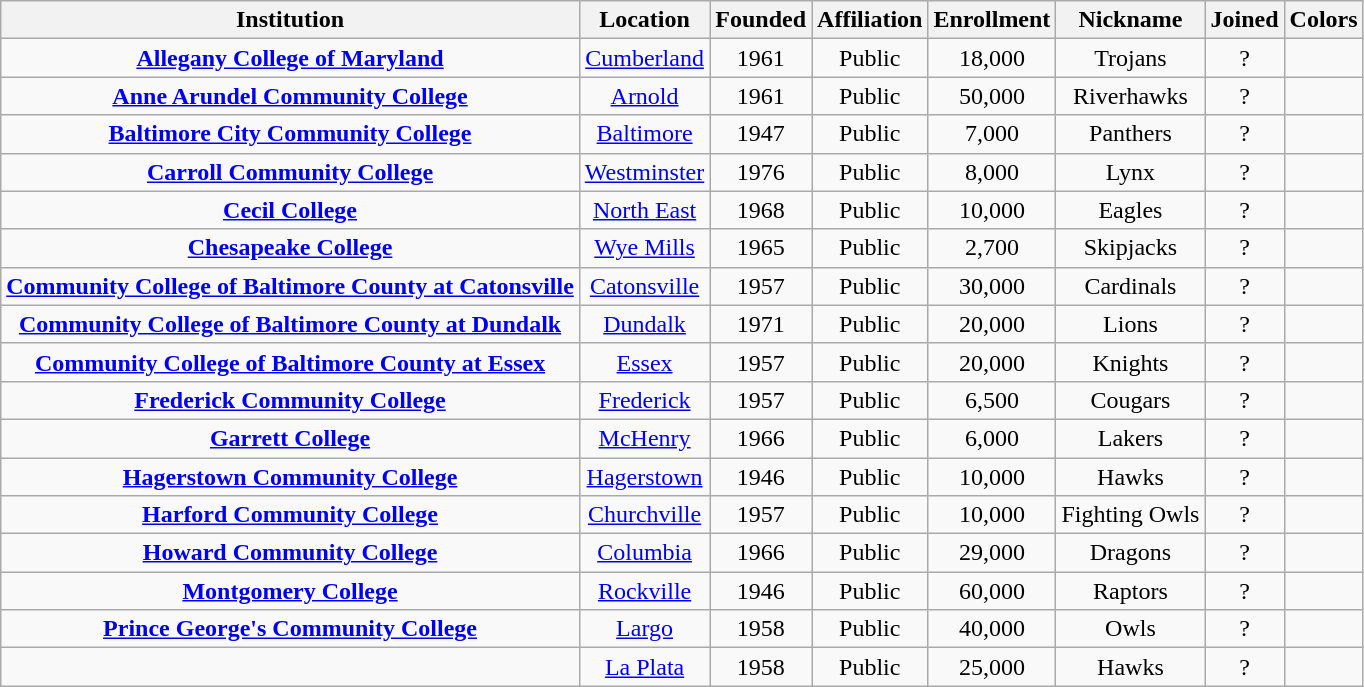<table class="wikitable sortable" style="text-align:center;">
<tr>
<th>Institution</th>
<th>Location</th>
<th>Founded</th>
<th>Affiliation</th>
<th>Enrollment</th>
<th>Nickname</th>
<th>Joined</th>
<th>Colors</th>
</tr>
<tr>
<td><strong><a href='#'>Allegany College of Maryland</a></strong></td>
<td><a href='#'>Cumberland</a></td>
<td>1961</td>
<td>Public</td>
<td>18,000</td>
<td>Trojans</td>
<td>?</td>
<td> </td>
</tr>
<tr>
<td><strong><a href='#'>Anne Arundel Community College</a></strong></td>
<td><a href='#'>Arnold</a></td>
<td>1961</td>
<td>Public</td>
<td>50,000</td>
<td>Riverhawks</td>
<td>?</td>
<td> </td>
</tr>
<tr>
<td><strong><a href='#'>Baltimore City Community College</a></strong></td>
<td><a href='#'>Baltimore</a></td>
<td>1947</td>
<td>Public</td>
<td>7,000</td>
<td>Panthers</td>
<td>?</td>
<td> </td>
</tr>
<tr>
<td><strong><a href='#'>Carroll Community College</a></strong></td>
<td><a href='#'>Westminster</a></td>
<td>1976</td>
<td>Public</td>
<td>8,000</td>
<td>Lynx</td>
<td>?</td>
<td> </td>
</tr>
<tr>
<td><strong><a href='#'>Cecil College</a></strong></td>
<td><a href='#'>North East</a></td>
<td>1968</td>
<td>Public</td>
<td>10,000</td>
<td>Eagles</td>
<td>?</td>
<td> </td>
</tr>
<tr>
<td><strong><a href='#'>Chesapeake College</a></strong></td>
<td><a href='#'>Wye Mills</a></td>
<td>1965</td>
<td>Public</td>
<td>2,700</td>
<td>Skipjacks</td>
<td>?</td>
<td> </td>
</tr>
<tr>
<td><strong><a href='#'>Community College of Baltimore County at Catonsville</a></strong><br></td>
<td><a href='#'>Catonsville</a></td>
<td>1957</td>
<td>Public</td>
<td>30,000</td>
<td>Cardinals</td>
<td>?</td>
<td> </td>
</tr>
<tr>
<td><strong><a href='#'>Community College of Baltimore County at Dundalk</a></strong><br></td>
<td><a href='#'>Dundalk</a></td>
<td>1971</td>
<td>Public</td>
<td>20,000</td>
<td>Lions</td>
<td>?</td>
<td> </td>
</tr>
<tr>
<td><strong><a href='#'>Community College of Baltimore County at Essex</a></strong><br></td>
<td><a href='#'>Essex</a></td>
<td>1957</td>
<td>Public</td>
<td>20,000</td>
<td>Knights</td>
<td>?</td>
<td> </td>
</tr>
<tr>
<td><strong><a href='#'>Frederick Community College</a></strong></td>
<td><a href='#'>Frederick</a></td>
<td>1957</td>
<td>Public</td>
<td>6,500</td>
<td>Cougars</td>
<td>?</td>
<td> </td>
</tr>
<tr>
<td><strong><a href='#'>Garrett College</a></strong></td>
<td><a href='#'>McHenry</a></td>
<td>1966</td>
<td>Public</td>
<td>6,000</td>
<td>Lakers</td>
<td>?</td>
<td> </td>
</tr>
<tr>
<td><strong><a href='#'>Hagerstown Community College</a></strong></td>
<td><a href='#'>Hagerstown</a></td>
<td>1946</td>
<td>Public</td>
<td>10,000</td>
<td>Hawks</td>
<td>?</td>
<td> </td>
</tr>
<tr>
<td><strong><a href='#'>Harford Community College</a></strong></td>
<td><a href='#'>Churchville</a></td>
<td>1957</td>
<td>Public</td>
<td>10,000</td>
<td>Fighting Owls</td>
<td>?</td>
<td> </td>
</tr>
<tr>
<td><strong><a href='#'>Howard Community College</a></strong></td>
<td><a href='#'>Columbia</a></td>
<td>1966</td>
<td>Public</td>
<td>29,000</td>
<td>Dragons</td>
<td>?</td>
<td> </td>
</tr>
<tr>
<td><strong><a href='#'>Montgomery College</a></strong></td>
<td><a href='#'>Rockville</a></td>
<td>1946</td>
<td>Public</td>
<td>60,000</td>
<td>Raptors</td>
<td>?</td>
<td> </td>
</tr>
<tr>
<td><strong><a href='#'>Prince George's Community College</a></strong></td>
<td><a href='#'>Largo</a></td>
<td>1958</td>
<td>Public</td>
<td>40,000</td>
<td>Owls</td>
<td>?</td>
<td> </td>
</tr>
<tr>
<td></td>
<td><a href='#'>La Plata</a></td>
<td>1958</td>
<td>Public</td>
<td>25,000</td>
<td>Hawks</td>
<td>?</td>
<td> </td>
</tr>
</table>
